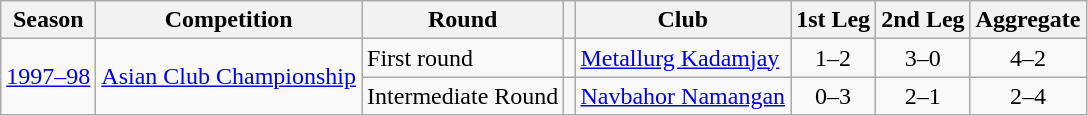<table class="wikitable">
<tr>
<th>Season</th>
<th>Competition</th>
<th>Round</th>
<th></th>
<th>Club</th>
<th>1st Leg</th>
<th>2nd Leg</th>
<th>Aggregate</th>
</tr>
<tr>
<td rowspan="2"><a href='#'>1997–98</a></td>
<td rowspan="2"><a href='#'>Asian Club Championship</a></td>
<td>First round</td>
<td></td>
<td><a href='#'>Metallurg Kadamjay</a></td>
<td align=center>1–2</td>
<td align=center>3–0</td>
<td align=center>4–2</td>
</tr>
<tr>
<td>Intermediate Round</td>
<td></td>
<td><a href='#'>Navbahor Namangan</a></td>
<td align=center>0–3</td>
<td align=center>2–1</td>
<td align=center>2–4</td>
</tr>
</table>
